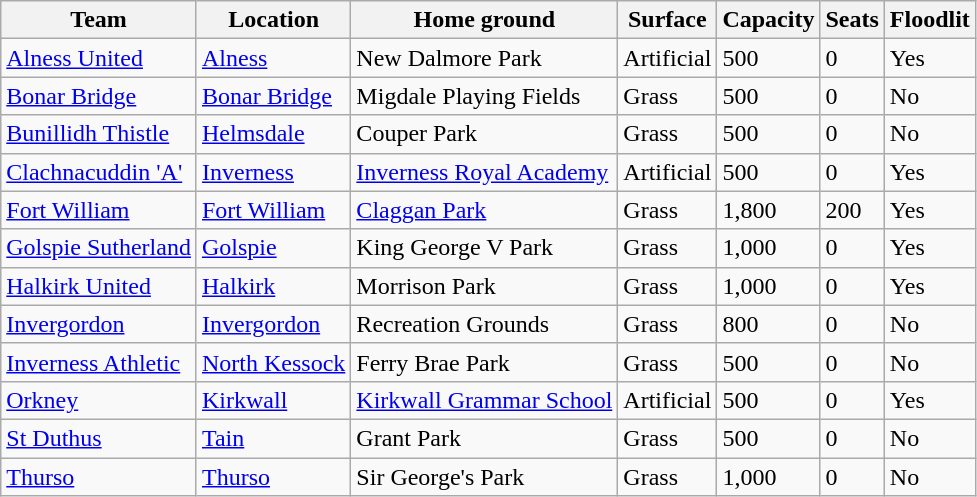<table class="wikitable sortable">
<tr>
<th>Team</th>
<th>Location</th>
<th>Home ground</th>
<th>Surface</th>
<th data-sort-type="number">Capacity</th>
<th data-sort-type="number">Seats</th>
<th>Floodlit</th>
</tr>
<tr>
<td><a href='#'>Alness United</a></td>
<td><a href='#'>Alness</a></td>
<td>New Dalmore Park</td>
<td>Artificial</td>
<td>500</td>
<td>0</td>
<td>Yes</td>
</tr>
<tr>
<td><a href='#'>Bonar Bridge</a></td>
<td><a href='#'>Bonar Bridge</a></td>
<td>Migdale Playing Fields</td>
<td>Grass</td>
<td>500</td>
<td>0</td>
<td>No</td>
</tr>
<tr>
<td><a href='#'>Bunillidh Thistle</a></td>
<td><a href='#'>Helmsdale</a></td>
<td>Couper Park</td>
<td>Grass</td>
<td>500</td>
<td>0</td>
<td>No</td>
</tr>
<tr>
<td><a href='#'>Clachnacuddin 'A'</a></td>
<td><a href='#'>Inverness</a></td>
<td><a href='#'>Inverness Royal Academy</a></td>
<td>Artificial</td>
<td>500</td>
<td>0</td>
<td>Yes</td>
</tr>
<tr>
<td><a href='#'>Fort William</a></td>
<td><a href='#'>Fort William</a></td>
<td><a href='#'>Claggan Park</a></td>
<td>Grass</td>
<td>1,800</td>
<td>200</td>
<td>Yes</td>
</tr>
<tr>
<td><a href='#'>Golspie Sutherland</a> </td>
<td><a href='#'>Golspie</a></td>
<td>King George V Park</td>
<td>Grass</td>
<td>1,000</td>
<td>0</td>
<td>Yes</td>
</tr>
<tr>
<td><a href='#'>Halkirk United</a></td>
<td><a href='#'>Halkirk</a></td>
<td>Morrison Park</td>
<td>Grass</td>
<td>1,000</td>
<td>0</td>
<td>Yes</td>
</tr>
<tr>
<td><a href='#'>Invergordon</a></td>
<td><a href='#'>Invergordon</a></td>
<td>Recreation Grounds</td>
<td>Grass</td>
<td>800</td>
<td>0</td>
<td>No</td>
</tr>
<tr>
<td><a href='#'>Inverness Athletic</a></td>
<td><a href='#'>North Kessock</a></td>
<td>Ferry Brae Park</td>
<td>Grass</td>
<td>500</td>
<td>0</td>
<td>No</td>
</tr>
<tr>
<td><a href='#'>Orkney</a></td>
<td><a href='#'>Kirkwall</a></td>
<td><a href='#'>Kirkwall Grammar School</a></td>
<td>Artificial</td>
<td>500</td>
<td>0</td>
<td>Yes</td>
</tr>
<tr>
<td><a href='#'>St Duthus</a></td>
<td><a href='#'>Tain</a></td>
<td>Grant Park</td>
<td>Grass</td>
<td>500</td>
<td>0</td>
<td>No</td>
</tr>
<tr>
<td><a href='#'>Thurso</a></td>
<td><a href='#'>Thurso</a></td>
<td>Sir George's Park</td>
<td>Grass</td>
<td>1,000</td>
<td>0</td>
<td>No</td>
</tr>
</table>
